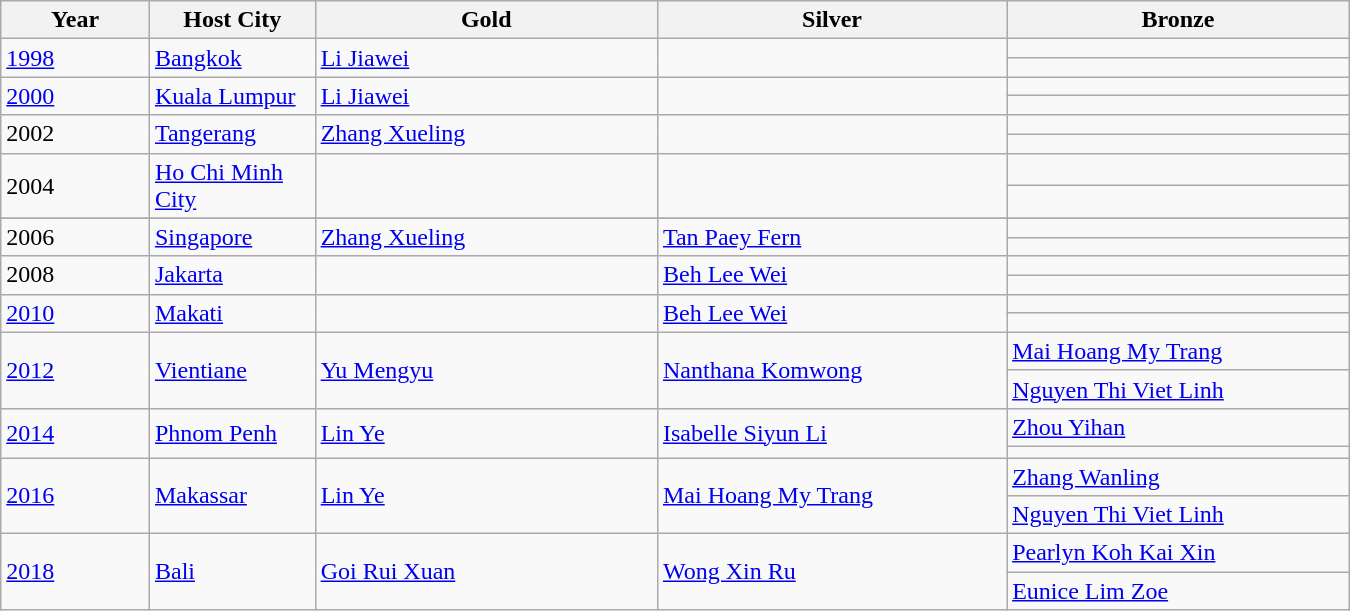<table class="wikitable sortable" style="width:900px;">
<tr>
<th width="120">Year</th>
<th width="120">Host City</th>
<th width="300">Gold</th>
<th width="300">Silver</th>
<th width="300">Bronze</th>
</tr>
<tr>
<td rowspan=2><a href='#'>1998</a></td>
<td rowspan=2><a href='#'>Bangkok</a></td>
<td rowspan=2> <a href='#'>Li Jiawei</a></td>
<td rowspan=2></td>
<td></td>
</tr>
<tr>
<td></td>
</tr>
<tr>
<td rowspan=2><a href='#'>2000</a></td>
<td rowspan=2><a href='#'>Kuala Lumpur</a></td>
<td rowspan=2> <a href='#'>Li Jiawei</a></td>
<td rowspan=2></td>
<td></td>
</tr>
<tr>
<td></td>
</tr>
<tr>
<td rowspan=2>2002</td>
<td rowspan=2><a href='#'>Tangerang</a></td>
<td rowspan=2> <a href='#'>Zhang Xueling</a></td>
<td rowspan=2></td>
<td></td>
</tr>
<tr>
<td></td>
</tr>
<tr>
<td rowspan=2>2004</td>
<td rowspan=2><a href='#'>Ho Chi Minh City</a></td>
<td rowspan=2></td>
<td rowspan=2></td>
<td></td>
</tr>
<tr>
<td></td>
</tr>
<tr>
</tr>
<tr>
<td rowspan=2>2006</td>
<td rowspan=2><a href='#'>Singapore</a></td>
<td rowspan=2> <a href='#'>Zhang Xueling</a></td>
<td rowspan=2> <a href='#'>Tan Paey Fern</a></td>
<td></td>
</tr>
<tr>
<td></td>
</tr>
<tr>
<td rowspan=2>2008</td>
<td rowspan=2><a href='#'>Jakarta</a></td>
<td rowspan=2></td>
<td rowspan=2> <a href='#'>Beh Lee Wei</a></td>
<td></td>
</tr>
<tr>
<td></td>
</tr>
<tr>
<td rowspan=2><a href='#'>2010</a></td>
<td rowspan=2><a href='#'>Makati</a></td>
<td rowspan=2></td>
<td rowspan=2> <a href='#'>Beh Lee Wei</a></td>
<td></td>
</tr>
<tr>
<td></td>
</tr>
<tr>
<td rowspan=2><a href='#'>2012</a></td>
<td rowspan=2><a href='#'>Vientiane</a></td>
<td rowspan=2> <a href='#'>Yu Mengyu</a></td>
<td rowspan=2> <a href='#'>Nanthana Komwong</a></td>
<td> <a href='#'>Mai Hoang My Trang</a></td>
</tr>
<tr>
<td> <a href='#'>Nguyen Thi Viet Linh</a></td>
</tr>
<tr>
<td rowspan=2><a href='#'>2014</a></td>
<td rowspan=2><a href='#'>Phnom Penh</a></td>
<td rowspan=2> <a href='#'>Lin Ye</a></td>
<td rowspan=2> <a href='#'>Isabelle Siyun Li</a></td>
<td> <a href='#'>Zhou Yihan</a></td>
</tr>
<tr>
<td></td>
</tr>
<tr>
<td rowspan=2><a href='#'>2016</a></td>
<td rowspan=2><a href='#'>Makassar</a></td>
<td rowspan=2> <a href='#'>Lin Ye</a></td>
<td rowspan=2> <a href='#'>Mai Hoang My Trang</a></td>
<td> <a href='#'>Zhang Wanling</a></td>
</tr>
<tr>
<td> <a href='#'>Nguyen Thi Viet Linh</a></td>
</tr>
<tr>
<td rowspan=2><a href='#'>2018</a></td>
<td rowspan=2><a href='#'>Bali</a></td>
<td rowspan=2> <a href='#'>Goi Rui Xuan</a></td>
<td rowspan=2> <a href='#'>Wong Xin Ru</a></td>
<td> <a href='#'>Pearlyn Koh Kai Xin</a></td>
</tr>
<tr>
<td> <a href='#'>Eunice Lim Zoe</a></td>
</tr>
</table>
